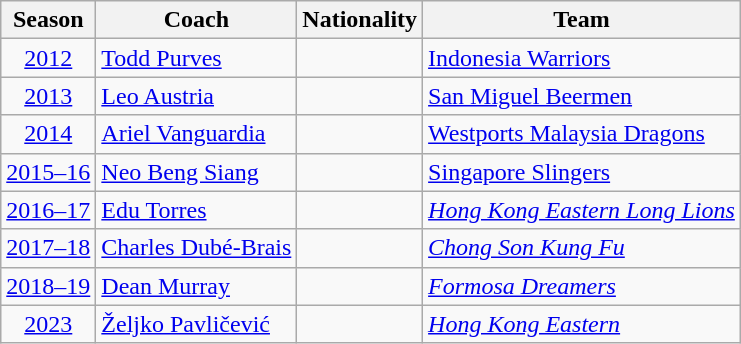<table class="wikitable" style="font-size:100%;">
<tr>
<th>Season</th>
<th>Coach</th>
<th>Nationality</th>
<th>Team</th>
</tr>
<tr>
<td align=center><a href='#'>2012</a></td>
<td><a href='#'>Todd Purves</a></td>
<td></td>
<td> <a href='#'>Indonesia Warriors</a></td>
</tr>
<tr>
<td align=center><a href='#'>2013</a></td>
<td><a href='#'>Leo Austria</a></td>
<td></td>
<td> <a href='#'>San Miguel Beermen</a></td>
</tr>
<tr>
<td align=center><a href='#'>2014</a></td>
<td><a href='#'>Ariel Vanguardia</a></td>
<td></td>
<td> <a href='#'>Westports Malaysia Dragons</a></td>
</tr>
<tr>
<td align=center><a href='#'>2015–16</a></td>
<td><a href='#'>Neo Beng Siang</a></td>
<td></td>
<td> <a href='#'>Singapore Slingers</a></td>
</tr>
<tr>
<td align=center><a href='#'>2016–17</a></td>
<td><a href='#'>Edu Torres</a></td>
<td></td>
<td> <em><a href='#'>Hong Kong Eastern Long Lions</a></em></td>
</tr>
<tr>
<td align=center><a href='#'>2017–18</a></td>
<td><a href='#'>Charles Dubé-Brais</a></td>
<td></td>
<td> <em><a href='#'>Chong Son Kung Fu</a></em></td>
</tr>
<tr>
<td align=center><a href='#'>2018–19</a></td>
<td><a href='#'>Dean Murray</a></td>
<td></td>
<td> <em><a href='#'>Formosa Dreamers</a></em></td>
</tr>
<tr>
<td align=center><a href='#'>2023</a></td>
<td><a href='#'>Željko Pavličević</a></td>
<td></td>
<td> <em><a href='#'>Hong Kong Eastern</a></em></td>
</tr>
</table>
